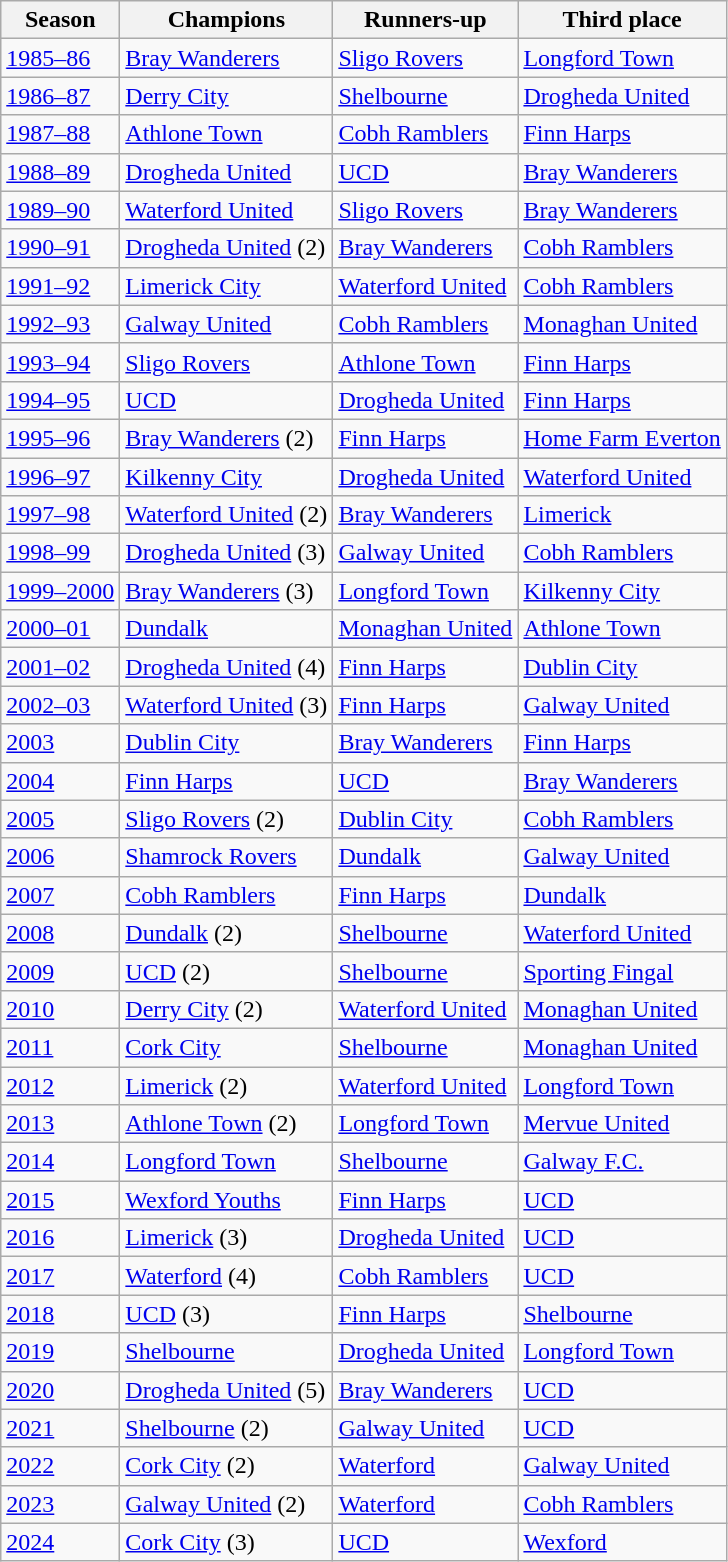<table class="wikitable sortable">
<tr>
<th>Season</th>
<th>Champions</th>
<th>Runners-up</th>
<th>Third place</th>
</tr>
<tr>
<td><a href='#'>1985–86</a></td>
<td><a href='#'>Bray Wanderers</a></td>
<td><a href='#'>Sligo Rovers</a></td>
<td><a href='#'>Longford Town</a></td>
</tr>
<tr>
<td><a href='#'>1986–87</a></td>
<td><a href='#'>Derry City</a></td>
<td><a href='#'>Shelbourne</a></td>
<td><a href='#'>Drogheda United</a></td>
</tr>
<tr>
<td><a href='#'>1987–88</a></td>
<td><a href='#'>Athlone Town</a></td>
<td><a href='#'>Cobh Ramblers</a></td>
<td><a href='#'>Finn Harps</a></td>
</tr>
<tr>
<td><a href='#'>1988–89</a></td>
<td><a href='#'>Drogheda United</a></td>
<td><a href='#'>UCD</a></td>
<td><a href='#'>Bray Wanderers</a></td>
</tr>
<tr>
<td><a href='#'>1989–90</a></td>
<td><a href='#'>Waterford United</a></td>
<td><a href='#'>Sligo Rovers</a></td>
<td><a href='#'>Bray Wanderers</a></td>
</tr>
<tr>
<td><a href='#'>1990–91</a></td>
<td><a href='#'>Drogheda United</a> (2)</td>
<td><a href='#'>Bray Wanderers</a></td>
<td><a href='#'>Cobh Ramblers</a></td>
</tr>
<tr>
<td><a href='#'>1991–92</a></td>
<td><a href='#'>Limerick City</a></td>
<td><a href='#'>Waterford United</a></td>
<td><a href='#'>Cobh Ramblers</a></td>
</tr>
<tr>
<td><a href='#'>1992–93</a></td>
<td><a href='#'>Galway United</a></td>
<td><a href='#'>Cobh Ramblers</a></td>
<td><a href='#'>Monaghan United</a></td>
</tr>
<tr>
<td><a href='#'>1993–94</a></td>
<td><a href='#'>Sligo Rovers</a></td>
<td><a href='#'>Athlone Town</a></td>
<td><a href='#'>Finn Harps</a></td>
</tr>
<tr>
<td><a href='#'>1994–95</a></td>
<td><a href='#'>UCD</a></td>
<td><a href='#'>Drogheda United</a></td>
<td><a href='#'>Finn Harps</a></td>
</tr>
<tr>
<td><a href='#'>1995–96</a></td>
<td><a href='#'>Bray Wanderers</a> (2)</td>
<td><a href='#'>Finn Harps</a></td>
<td><a href='#'>Home Farm Everton</a></td>
</tr>
<tr>
<td><a href='#'>1996–97</a></td>
<td><a href='#'>Kilkenny City</a></td>
<td><a href='#'>Drogheda United</a></td>
<td><a href='#'>Waterford United</a></td>
</tr>
<tr>
<td><a href='#'>1997–98</a></td>
<td><a href='#'>Waterford United</a> (2)</td>
<td><a href='#'>Bray Wanderers</a></td>
<td><a href='#'>Limerick</a></td>
</tr>
<tr>
<td><a href='#'>1998–99</a></td>
<td><a href='#'>Drogheda United</a> (3)</td>
<td><a href='#'>Galway United</a></td>
<td><a href='#'>Cobh Ramblers</a></td>
</tr>
<tr>
<td><a href='#'>1999–2000</a></td>
<td><a href='#'>Bray Wanderers</a> (3)</td>
<td><a href='#'>Longford Town</a></td>
<td><a href='#'>Kilkenny City</a></td>
</tr>
<tr>
<td><a href='#'>2000–01</a></td>
<td><a href='#'>Dundalk</a></td>
<td><a href='#'>Monaghan United</a></td>
<td><a href='#'>Athlone Town</a></td>
</tr>
<tr>
<td><a href='#'>2001–02</a></td>
<td><a href='#'>Drogheda United</a> (4)</td>
<td><a href='#'>Finn Harps</a></td>
<td><a href='#'>Dublin City</a></td>
</tr>
<tr>
<td><a href='#'>2002–03</a></td>
<td><a href='#'>Waterford United</a> (3)</td>
<td><a href='#'>Finn Harps</a></td>
<td><a href='#'>Galway United</a></td>
</tr>
<tr>
<td><a href='#'>2003</a></td>
<td><a href='#'>Dublin City</a></td>
<td><a href='#'>Bray Wanderers</a></td>
<td><a href='#'>Finn Harps</a></td>
</tr>
<tr>
<td><a href='#'>2004</a></td>
<td><a href='#'>Finn Harps</a></td>
<td><a href='#'>UCD</a></td>
<td><a href='#'>Bray Wanderers</a></td>
</tr>
<tr>
<td><a href='#'>2005</a></td>
<td><a href='#'>Sligo Rovers</a> (2)</td>
<td><a href='#'>Dublin City</a></td>
<td><a href='#'>Cobh Ramblers</a></td>
</tr>
<tr>
<td><a href='#'>2006</a></td>
<td><a href='#'>Shamrock Rovers</a></td>
<td><a href='#'>Dundalk</a></td>
<td><a href='#'>Galway United</a></td>
</tr>
<tr>
<td><a href='#'>2007</a></td>
<td><a href='#'>Cobh Ramblers</a></td>
<td><a href='#'>Finn Harps</a></td>
<td><a href='#'>Dundalk</a></td>
</tr>
<tr>
<td><a href='#'>2008</a></td>
<td><a href='#'>Dundalk</a> (2)</td>
<td><a href='#'>Shelbourne</a></td>
<td><a href='#'>Waterford United</a></td>
</tr>
<tr>
<td><a href='#'>2009</a></td>
<td><a href='#'>UCD</a> (2)</td>
<td><a href='#'>Shelbourne</a></td>
<td><a href='#'>Sporting Fingal</a></td>
</tr>
<tr>
<td><a href='#'>2010</a></td>
<td><a href='#'>Derry City</a> (2)</td>
<td><a href='#'>Waterford United</a></td>
<td><a href='#'>Monaghan United</a></td>
</tr>
<tr>
<td><a href='#'>2011</a></td>
<td><a href='#'>Cork City</a></td>
<td><a href='#'>Shelbourne</a></td>
<td><a href='#'>Monaghan United</a></td>
</tr>
<tr>
<td><a href='#'>2012</a></td>
<td><a href='#'>Limerick</a> (2)</td>
<td><a href='#'>Waterford United</a></td>
<td><a href='#'>Longford Town</a></td>
</tr>
<tr>
<td><a href='#'>2013</a></td>
<td><a href='#'>Athlone Town</a> (2)</td>
<td><a href='#'>Longford Town</a></td>
<td><a href='#'>Mervue United</a></td>
</tr>
<tr>
<td><a href='#'>2014</a></td>
<td><a href='#'>Longford Town</a></td>
<td><a href='#'>Shelbourne</a></td>
<td><a href='#'>Galway F.C.</a></td>
</tr>
<tr>
<td><a href='#'>2015</a></td>
<td><a href='#'>Wexford Youths</a></td>
<td><a href='#'>Finn Harps</a></td>
<td><a href='#'>UCD</a></td>
</tr>
<tr>
<td><a href='#'>2016</a></td>
<td><a href='#'>Limerick</a> (3)</td>
<td><a href='#'>Drogheda United</a></td>
<td><a href='#'>UCD</a></td>
</tr>
<tr>
<td><a href='#'>2017</a></td>
<td><a href='#'>Waterford</a> (4)</td>
<td><a href='#'>Cobh Ramblers</a></td>
<td><a href='#'>UCD</a></td>
</tr>
<tr>
<td><a href='#'>2018</a></td>
<td><a href='#'>UCD</a> (3)</td>
<td><a href='#'>Finn Harps</a></td>
<td><a href='#'>Shelbourne</a></td>
</tr>
<tr>
<td><a href='#'>2019</a></td>
<td><a href='#'>Shelbourne</a></td>
<td><a href='#'>Drogheda United</a></td>
<td><a href='#'>Longford Town</a></td>
</tr>
<tr>
<td><a href='#'>2020</a></td>
<td><a href='#'>Drogheda United</a> (5)</td>
<td><a href='#'>Bray Wanderers</a></td>
<td><a href='#'>UCD</a></td>
</tr>
<tr>
<td><a href='#'>2021</a></td>
<td><a href='#'>Shelbourne</a> (2)</td>
<td><a href='#'>Galway United</a></td>
<td><a href='#'>UCD</a></td>
</tr>
<tr>
<td><a href='#'>2022</a></td>
<td><a href='#'>Cork City</a> (2)</td>
<td><a href='#'>Waterford</a></td>
<td><a href='#'>Galway United</a></td>
</tr>
<tr>
<td><a href='#'>2023</a></td>
<td><a href='#'>Galway United</a> (2)</td>
<td><a href='#'>Waterford</a></td>
<td><a href='#'>Cobh Ramblers</a></td>
</tr>
<tr>
<td><a href='#'>2024</a></td>
<td><a href='#'>Cork City</a> (3)</td>
<td><a href='#'>UCD</a></td>
<td><a href='#'>Wexford</a></td>
</tr>
</table>
